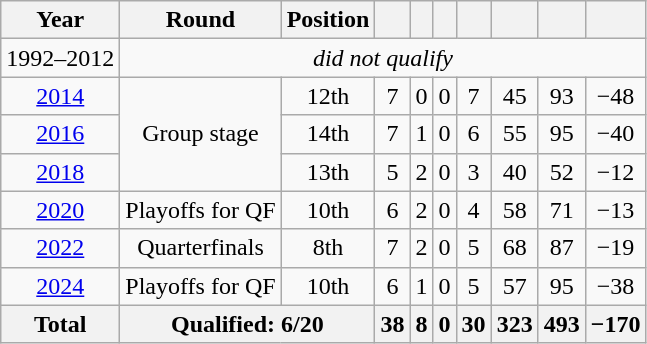<table class="wikitable" style="text-align: center;">
<tr>
<th>Year</th>
<th>Round</th>
<th>Position</th>
<th></th>
<th></th>
<th></th>
<th></th>
<th></th>
<th></th>
<th></th>
</tr>
<tr>
<td>1992–2012</td>
<td colspan="9"><em>did not qualify</em></td>
</tr>
<tr>
<td> <a href='#'>2014</a></td>
<td rowspan=3>Group stage</td>
<td>12th</td>
<td>7</td>
<td>0</td>
<td>0</td>
<td>7</td>
<td>45</td>
<td>93</td>
<td>−48</td>
</tr>
<tr>
<td> <a href='#'>2016</a></td>
<td>14th</td>
<td>7</td>
<td>1</td>
<td>0</td>
<td>6</td>
<td>55</td>
<td>95</td>
<td>−40</td>
</tr>
<tr>
<td> <a href='#'>2018</a></td>
<td>13th</td>
<td>5</td>
<td>2</td>
<td>0</td>
<td>3</td>
<td>40</td>
<td>52</td>
<td>−12</td>
</tr>
<tr>
<td> <a href='#'>2020</a></td>
<td>Playoffs for QF</td>
<td>10th</td>
<td>6</td>
<td>2</td>
<td>0</td>
<td>4</td>
<td>58</td>
<td>71</td>
<td>−13</td>
</tr>
<tr>
<td> <a href='#'>2022</a></td>
<td>Quarterfinals</td>
<td>8th</td>
<td>7</td>
<td>2</td>
<td>0</td>
<td>5</td>
<td>68</td>
<td>87</td>
<td>−19</td>
</tr>
<tr>
<td> <a href='#'>2024</a></td>
<td>Playoffs for QF</td>
<td>10th</td>
<td>6</td>
<td>1</td>
<td>0</td>
<td>5</td>
<td>57</td>
<td>95</td>
<td>−38</td>
</tr>
<tr>
<th>Total</th>
<th colspan="2">Qualified: 6/20</th>
<th>38</th>
<th>8</th>
<th>0</th>
<th>30</th>
<th>323</th>
<th>493</th>
<th>−170</th>
</tr>
</table>
